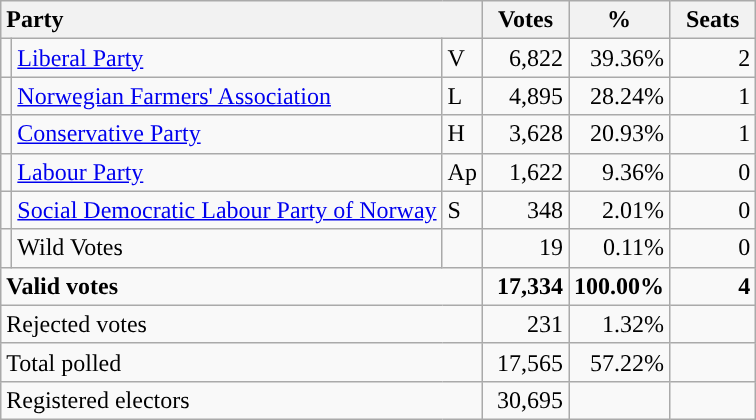<table class="wikitable" border="1" style="text-align:right;">
<tr>
<th style="text-align:left;" colspan=3>Party</th>
<th align=center width="50">Votes</th>
<th align=center width="50">%</th>
<th align=center width="50">Seats</th>
</tr>
<tr>
<td style="color:inherit;background:"></td>
<td align=left><a href='#'>Liberal Party</a></td>
<td align=left>V</td>
<td>6,822</td>
<td>39.36%</td>
<td>2</td>
</tr>
<tr>
<td style="color:inherit;background:"></td>
<td align=left><a href='#'>Norwegian Farmers' Association</a></td>
<td align=left>L</td>
<td>4,895</td>
<td>28.24%</td>
<td>1</td>
</tr>
<tr>
<td style="color:inherit;background:"></td>
<td align=left><a href='#'>Conservative Party</a></td>
<td align=left>H</td>
<td>3,628</td>
<td>20.93%</td>
<td>1</td>
</tr>
<tr>
<td style="color:inherit;background:"></td>
<td align=left><a href='#'>Labour Party</a></td>
<td align=left>Ap</td>
<td>1,622</td>
<td>9.36%</td>
<td>0</td>
</tr>
<tr>
<td style="color:inherit;background:"></td>
<td align=left><a href='#'>Social Democratic Labour Party of Norway</a></td>
<td align=left>S</td>
<td>348</td>
<td>2.01%</td>
<td>0</td>
</tr>
<tr>
<td></td>
<td align=left>Wild Votes</td>
<td align=left></td>
<td>19</td>
<td>0.11%</td>
<td>0</td>
</tr>
<tr style="font-weight:bold">
<td align=left colspan=3>Valid votes</td>
<td>17,334</td>
<td>100.00%</td>
<td>4</td>
</tr>
<tr>
<td align=left colspan=3>Rejected votes</td>
<td>231</td>
<td>1.32%</td>
<td></td>
</tr>
<tr>
<td align=left colspan=3>Total polled</td>
<td>17,565</td>
<td>57.22%</td>
<td></td>
</tr>
<tr>
<td align=left colspan=3>Registered electors</td>
<td>30,695</td>
<td></td>
<td></td>
</tr>
</table>
